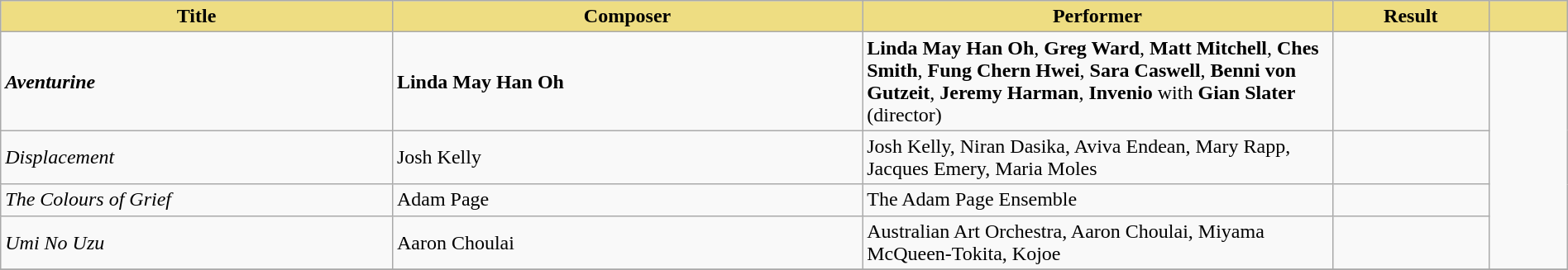<table class="wikitable" width=100%>
<tr>
<th style="width:25%;background:#EEDD82;">Title</th>
<th style="width:30%;background:#EEDD82;">Composer</th>
<th style="width:30%;background:#EEDD82;">Performer</th>
<th style="width:10%;background:#EEDD82;">Result</th>
<th style="width:5%;background:#EEDD82;"></th>
</tr>
<tr>
<td><strong><em>Aventurine</em></strong></td>
<td><strong>Linda May Han Oh</strong></td>
<td><strong>Linda May Han Oh</strong>, <strong>Greg Ward</strong>, <strong>Matt Mitchell</strong>, <strong>Ches Smith</strong>, <strong>Fung Chern Hwei</strong>, <strong>Sara Caswell</strong>, <strong>Benni von Gutzeit</strong>, <strong>Jeremy Harman</strong>, <strong>Invenio</strong> with <strong>Gian Slater</strong> (director)</td>
<td></td>
<td rowspan="4"></td>
</tr>
<tr>
<td><em> Displacement</em></td>
<td>Josh Kelly</td>
<td>Josh Kelly, Niran Dasika, Aviva Endean, Mary Rapp, Jacques Emery, Maria Moles</td>
<td></td>
</tr>
<tr>
<td><em>The Colours of Grief</em></td>
<td>Adam Page</td>
<td>The Adam Page Ensemble</td>
<td></td>
</tr>
<tr>
<td><em>Umi No Uzu</em></td>
<td>Aaron Choulai</td>
<td>Australian Art Orchestra, Aaron Choulai, Miyama McQueen-Tokita, Kojoe</td>
<td></td>
</tr>
<tr>
</tr>
</table>
